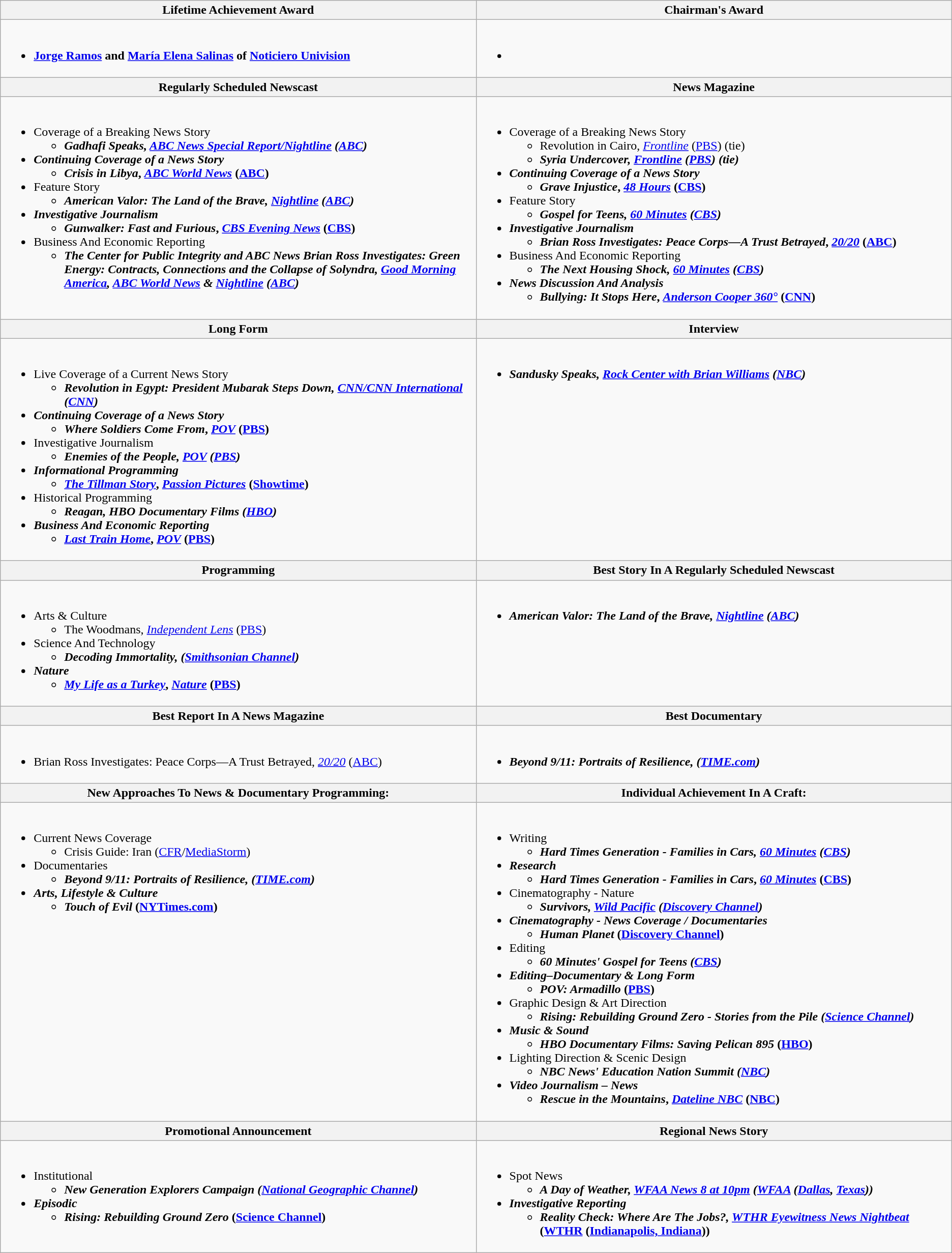<table class="wikitable">
<tr>
<th width="50%">Lifetime Achievement Award</th>
<th width="50%">Chairman's Award</th>
</tr>
<tr>
<td valign="top"><br><ul><li><strong><a href='#'>Jorge Ramos</a> and <a href='#'>María Elena Salinas</a> of <a href='#'>Noticiero Univision</a></strong></li></ul></td>
<td valign="top"><br><ul><li></li></ul></td>
</tr>
<tr>
<th>Regularly Scheduled Newscast</th>
<th>News Magazine</th>
</tr>
<tr>
<td valign="top"><br><ul><li>Coverage of a Breaking News Story<ul><li><strong><em>Gadhafi Speaks<em>, </em><a href='#'>ABC News Special Report/Nightline</a><em> (<a href='#'>ABC</a>)<strong></li></ul></li><li>Continuing Coverage of a News Story<ul><li></em></strong>Crisis in Libya</em>, <em><a href='#'>ABC World News</a></em> (<a href='#'>ABC</a>)</strong></li></ul></li><li>Feature Story<ul><li><strong><em>American Valor: The Land of the Brave<em>, </em><a href='#'>Nightline</a><em> (<a href='#'>ABC</a>)<strong></li></ul></li><li>Investigative Journalism<ul><li></em></strong>Gunwalker:  Fast and Furious</em>, <em><a href='#'>CBS Evening News</a></em> (<a href='#'>CBS</a>)</strong></li></ul></li><li>Business And Economic Reporting<ul><li><strong><em>The Center for Public Integrity and ABC News Brian Ross Investigates: Green Energy:  Contracts, Connections and the Collapse of Solyndra<em>, </em><a href='#'>Good Morning America</a>, <a href='#'>ABC World News</a> & <a href='#'>Nightline</a><em> (<a href='#'>ABC</a>)<strong></li></ul></li></ul></td>
<td valign="top"><br><ul><li>Coverage of a Breaking News Story<ul><li></em></strong>Revolution in Cairo</em>, <em><a href='#'>Frontline</a></em> (<a href='#'>PBS</a>) (tie)</strong></li><li><strong><em>Syria Undercover<em>, </em><a href='#'>Frontline</a><em> (<a href='#'>PBS</a>) (tie)<strong></li></ul></li><li>Continuing Coverage of a News Story<ul><li></em></strong>Grave Injustice</em>, <em><a href='#'>48 Hours</a></em> (<a href='#'>CBS</a>)</strong></li></ul></li><li>Feature Story<ul><li><strong><em>Gospel for Teens<em>, </em><a href='#'>60 Minutes</a><em> (<a href='#'>CBS</a>)<strong></li></ul></li><li>Investigative Journalism<ul><li></em></strong>Brian Ross Investigates: Peace Corps—A Trust Betrayed</em>, <em><a href='#'>20/20</a></em> (<a href='#'>ABC</a>)</strong></li></ul></li><li>Business And Economic Reporting<ul><li><strong><em>The Next Housing Shock<em>, </em><a href='#'>60 Minutes</a><em> (<a href='#'>CBS</a>)<strong></li></ul></li><li>News Discussion And Analysis<ul><li></em></strong>Bullying: It Stops Here</em>, <em><a href='#'>Anderson Cooper 360°</a></em> (<a href='#'>CNN</a>)</strong></li></ul></li></ul></td>
</tr>
<tr>
<th>Long Form</th>
<th>Interview</th>
</tr>
<tr>
<td valign="top"><br><ul><li>Live Coverage of a Current News Story<ul><li><strong><em>Revolution in Egypt: President Mubarak Steps Down<em>, </em><a href='#'>CNN/CNN International</a><em> (<a href='#'>CNN</a>)<strong></li></ul></li><li>Continuing Coverage of a News Story<ul><li></em></strong>Where Soldiers Come From</em>, <em><a href='#'>POV</a></em> (<a href='#'>PBS</a>)</strong></li></ul></li><li>Investigative Journalism<ul><li><strong><em>Enemies of the People<em>, </em><a href='#'>POV</a><em> (<a href='#'>PBS</a>)<strong></li></ul></li><li>Informational Programming<ul><li></em></strong><a href='#'>The Tillman Story</a></em>, <em><a href='#'>Passion Pictures</a></em> (<a href='#'>Showtime</a>)</strong></li></ul></li><li>Historical Programming<ul><li><strong><em>Reagan<em>, </em>HBO Documentary Films<em> (<a href='#'>HBO</a>)<strong></li></ul></li><li>Business And Economic Reporting<ul><li></em></strong><a href='#'>Last Train Home</a></em>, <em><a href='#'>POV</a></em> (<a href='#'>PBS</a>)</strong></li></ul></li></ul></td>
<td valign="top"><br><ul><li><strong><em>Sandusky Speaks<em>, </em><a href='#'>Rock Center with Brian Williams</a><em> (<a href='#'>NBC</a>)<strong></li></ul></td>
</tr>
<tr>
<th>Programming</th>
<th>Best Story In A Regularly Scheduled Newscast</th>
</tr>
<tr>
<td valign="top"><br><ul><li>Arts & Culture<ul><li></em></strong>The Woodmans</em>, <em><a href='#'>Independent Lens</a></em> (<a href='#'>PBS</a>)</strong></li></ul></li><li>Science And Technology<ul><li><strong><em>Decoding Immortality<em>, (<a href='#'>Smithsonian Channel</a>)<strong></li></ul></li><li>Nature<ul><li></em></strong><a href='#'>My Life as a Turkey</a></em>,  <em><a href='#'>Nature</a></em> (<a href='#'>PBS</a>)</strong></li></ul></li></ul></td>
<td valign="top"><br><ul><li><strong><em>American Valor: The Land of the Brave<em>, </em><a href='#'>Nightline</a><em> (<a href='#'>ABC</a>)<strong></li></ul></td>
</tr>
<tr>
<th>Best Report In A News Magazine</th>
<th>Best Documentary</th>
</tr>
<tr>
<td valign="top"><br><ul><li></em></strong>Brian Ross Investigates: Peace Corps—A Trust Betrayed</em>, <em><a href='#'>20/20</a></em> (<a href='#'>ABC</a>)</strong></li></ul></td>
<td valign="top"><br><ul><li><strong><em>Beyond 9/11: Portraits of Resilience<em>, (<a href='#'>TIME.com</a>)<strong></li></ul></td>
</tr>
<tr>
<th>New Approaches To News & Documentary Programming:</th>
<th>Individual Achievement In A Craft:</th>
</tr>
<tr>
<td valign="top"><br><ul><li>Current News Coverage<ul><li></em></strong>Crisis Guide: Iran</em> (<a href='#'>CFR</a>/<a href='#'>MediaStorm</a>)</strong></li></ul></li><li>Documentaries<ul><li><strong><em>Beyond 9/11: Portraits of Resilience<em>, (<a href='#'>TIME.com</a>)<strong></li></ul></li><li>Arts, Lifestyle & Culture<ul><li></em></strong>Touch of Evil</em> (<a href='#'>NYTimes.com</a>)</strong></li></ul></li></ul></td>
<td valign="top"><br><ul><li>Writing<ul><li><strong><em>Hard Times Generation ‑ Families in Cars<em>, </em><a href='#'>60 Minutes</a><em> (<a href='#'>CBS</a>)<strong></li></ul></li><li>Research<ul><li></em></strong>Hard Times Generation ‑ Families in Cars</em>, <em><a href='#'>60 Minutes</a></em> (<a href='#'>CBS</a>)</strong></li></ul></li><li>Cinematography - Nature<ul><li><strong><em> Survivors, <a href='#'>Wild Pacific</a><em> (<a href='#'>Discovery Channel</a>)<strong></li></ul></li><li>Cinematography - News Coverage / Documentaries<ul><li></em></strong>Human Planet</em> (<a href='#'>Discovery Channel</a>)</strong></li></ul></li><li>Editing<ul><li><strong><em>60 Minutes' Gospel for Teens<em> (<a href='#'>CBS</a>)<strong></li></ul></li><li>Editing–Documentary & Long Form<ul><li></em></strong>POV: Armadillo</em> (<a href='#'>PBS</a>)</strong></li></ul></li><li>Graphic Design & Art  Direction<ul><li><strong><em>Rising: Rebuilding Ground Zero - Stories from the Pile<em> (<a href='#'>Science Channel</a>)<strong></li></ul></li><li>Music & Sound<ul><li></em></strong>HBO Documentary Films: Saving Pelican 895</em> (<a href='#'>HBO</a>)</strong></li></ul></li><li>Lighting Direction & Scenic Design<ul><li><strong><em>NBC News' Education Nation Summit<em> (<a href='#'>NBC</a>)<strong></li></ul></li><li>Video Journalism – News<ul><li></em></strong>Rescue in the Mountains</em>, <em><a href='#'>Dateline NBC</a></em> (<a href='#'>NBC</a>)</strong></li></ul></li></ul></td>
</tr>
<tr>
<th>Promotional Announcement</th>
<th>Regional News Story</th>
</tr>
<tr>
<td valign="top"><br><ul><li>Institutional<ul><li><strong><em>New Generation Explorers Campaign<em> (<a href='#'>National Geographic Channel</a>)<strong></li></ul></li><li>Episodic<ul><li></em></strong>Rising: Rebuilding Ground Zero</em> (<a href='#'>Science Channel</a>)</strong></li></ul></li></ul></td>
<td valign="top"><br><ul><li>Spot News<ul><li><strong><em>A Day of Weather, <a href='#'>WFAA News 8 at 10pm</a><em> (<a href='#'>WFAA</a> (<a href='#'>Dallas</a>, <a href='#'>Texas</a>))<strong></li></ul></li><li>Investigative Reporting<ul><li></em></strong>Reality Check:  Where Are The Jobs?, <a href='#'>WTHR Eyewitness News Nightbeat</a></em> (<a href='#'>WTHR</a> (<a href='#'>Indianapolis, Indiana</a>))</strong></li></ul></li></ul></td>
</tr>
</table>
